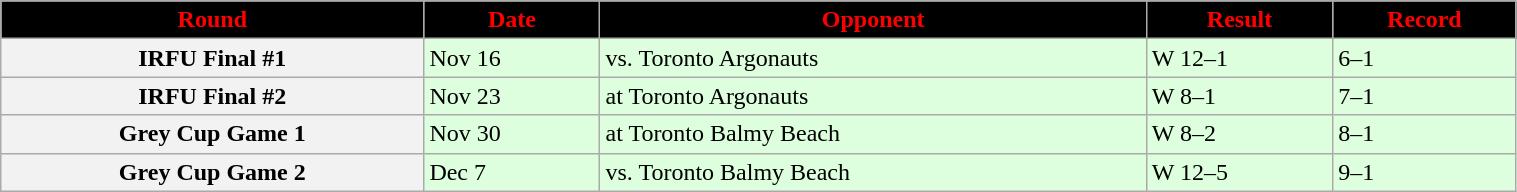<table class="wikitable" width="80%">
<tr align="center"  style="background:black;color:red;">
<td><strong>Round</strong></td>
<td><strong>Date</strong></td>
<td><strong>Opponent</strong></td>
<td><strong>Result</strong></td>
<td><strong>Record</strong></td>
</tr>
<tr style="background:#ddffdd">
<th>IRFU Final #1</th>
<td>Nov 16</td>
<td>vs. Toronto Argonauts</td>
<td>W 12–1</td>
<td>6–1</td>
</tr>
<tr style="background:#ddffdd">
<th>IRFU Final #2</th>
<td>Nov 23</td>
<td>at Toronto Argonauts</td>
<td>W 8–1</td>
<td>7–1</td>
</tr>
<tr style="background:#ddffdd">
<th>Grey Cup Game 1</th>
<td>Nov 30</td>
<td>at Toronto Balmy Beach</td>
<td>W 8–2</td>
<td>8–1</td>
</tr>
<tr style="background:#ddffdd">
<th>Grey Cup Game 2</th>
<td>Dec 7</td>
<td>vs. Toronto Balmy Beach</td>
<td>W 12–5</td>
<td>9–1</td>
</tr>
</table>
